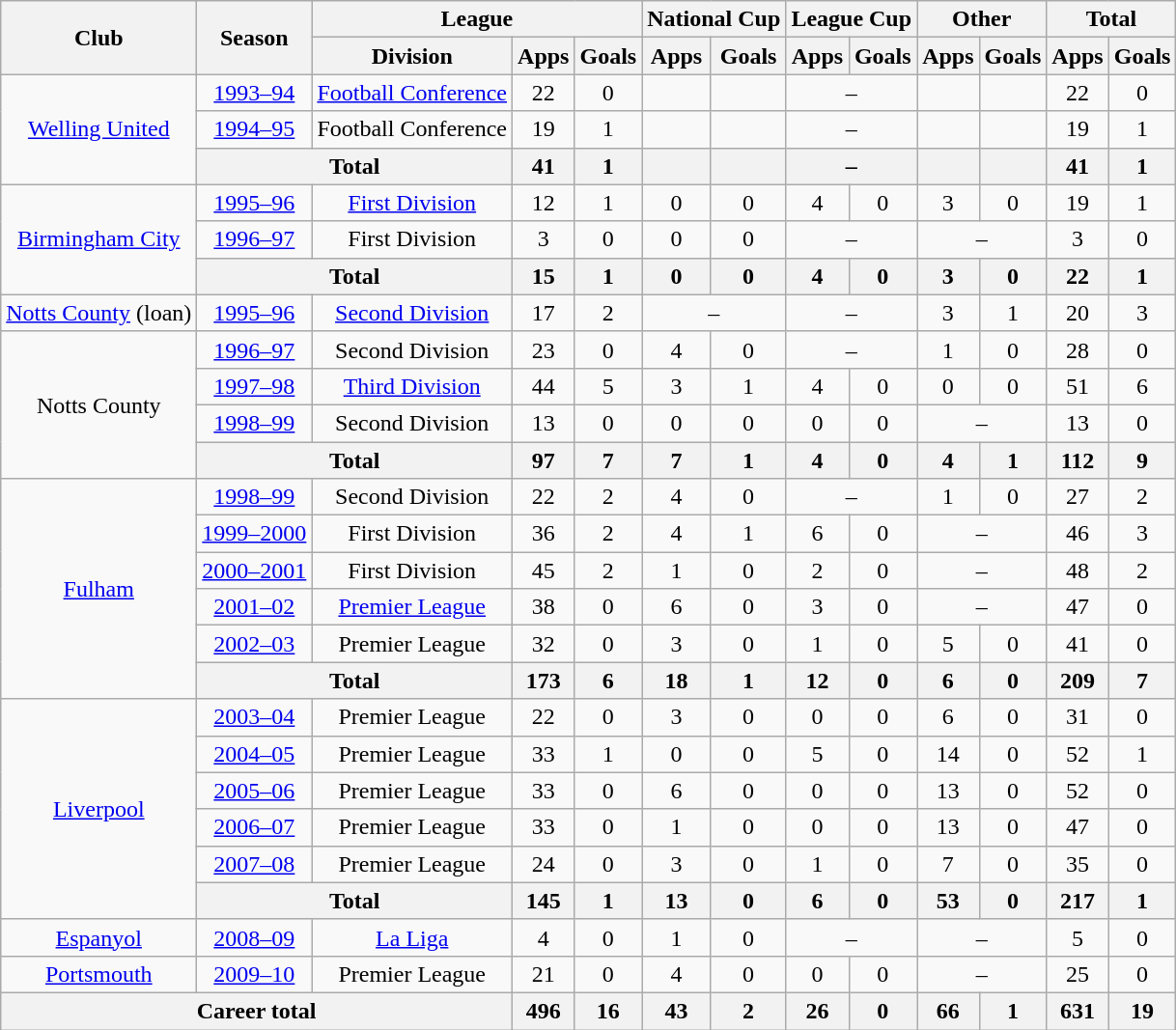<table class="wikitable" style="text-align:center">
<tr>
<th rowspan="2">Club</th>
<th rowspan="2">Season</th>
<th colspan="3">League</th>
<th colspan="2">National Cup</th>
<th colspan="2">League Cup</th>
<th colspan="2">Other</th>
<th colspan="2">Total</th>
</tr>
<tr>
<th>Division</th>
<th>Apps</th>
<th>Goals</th>
<th>Apps</th>
<th>Goals</th>
<th>Apps</th>
<th>Goals</th>
<th>Apps</th>
<th>Goals</th>
<th>Apps</th>
<th>Goals</th>
</tr>
<tr>
<td rowspan="3"><a href='#'>Welling United</a></td>
<td><a href='#'>1993–94</a></td>
<td><a href='#'>Football Conference</a></td>
<td>22</td>
<td>0</td>
<td></td>
<td></td>
<td colspan="2">–</td>
<td></td>
<td></td>
<td>22</td>
<td>0</td>
</tr>
<tr>
<td><a href='#'>1994–95</a></td>
<td>Football Conference</td>
<td>19</td>
<td>1</td>
<td></td>
<td></td>
<td colspan="2">–</td>
<td></td>
<td></td>
<td>19</td>
<td>1</td>
</tr>
<tr>
<th colspan="2">Total</th>
<th>41</th>
<th>1</th>
<th></th>
<th></th>
<th colspan="2">–</th>
<th></th>
<th></th>
<th>41</th>
<th>1</th>
</tr>
<tr>
<td rowspan="3"><a href='#'>Birmingham City</a></td>
<td><a href='#'>1995–96</a></td>
<td><a href='#'>First Division</a></td>
<td>12</td>
<td>1</td>
<td>0</td>
<td>0</td>
<td>4</td>
<td>0</td>
<td>3</td>
<td>0</td>
<td>19</td>
<td>1</td>
</tr>
<tr>
<td><a href='#'>1996–97</a></td>
<td>First Division</td>
<td>3</td>
<td>0</td>
<td>0</td>
<td>0</td>
<td colspan="2">–</td>
<td colspan="2">–</td>
<td>3</td>
<td>0</td>
</tr>
<tr>
<th colspan="2">Total</th>
<th>15</th>
<th>1</th>
<th>0</th>
<th>0</th>
<th>4</th>
<th>0</th>
<th>3</th>
<th>0</th>
<th>22</th>
<th>1</th>
</tr>
<tr>
<td><a href='#'>Notts County</a> (loan)</td>
<td><a href='#'>1995–96</a></td>
<td><a href='#'>Second Division</a></td>
<td>17</td>
<td>2</td>
<td colspan="2">–</td>
<td colspan="2">–</td>
<td>3</td>
<td>1</td>
<td>20</td>
<td>3</td>
</tr>
<tr>
<td rowspan="4">Notts County</td>
<td><a href='#'>1996–97</a></td>
<td>Second Division</td>
<td>23</td>
<td>0</td>
<td>4</td>
<td>0</td>
<td colspan="2">–</td>
<td>1</td>
<td>0</td>
<td>28</td>
<td>0</td>
</tr>
<tr>
<td><a href='#'>1997–98</a></td>
<td><a href='#'>Third Division</a></td>
<td>44</td>
<td>5</td>
<td>3</td>
<td>1</td>
<td>4</td>
<td>0</td>
<td>0</td>
<td>0</td>
<td>51</td>
<td>6</td>
</tr>
<tr>
<td><a href='#'>1998–99</a></td>
<td>Second Division</td>
<td>13</td>
<td>0</td>
<td>0</td>
<td>0</td>
<td>0</td>
<td>0</td>
<td colspan="2">–</td>
<td>13</td>
<td>0</td>
</tr>
<tr>
<th colspan="2">Total</th>
<th>97</th>
<th>7</th>
<th>7</th>
<th>1</th>
<th>4</th>
<th>0</th>
<th>4</th>
<th>1</th>
<th>112</th>
<th>9</th>
</tr>
<tr>
<td rowspan="6"><a href='#'>Fulham</a></td>
<td><a href='#'>1998–99</a></td>
<td>Second Division</td>
<td>22</td>
<td>2</td>
<td>4</td>
<td>0</td>
<td colspan="2">–</td>
<td>1</td>
<td>0</td>
<td>27</td>
<td>2</td>
</tr>
<tr>
<td><a href='#'>1999–2000</a></td>
<td>First Division</td>
<td>36</td>
<td>2</td>
<td>4</td>
<td>1</td>
<td>6</td>
<td>0</td>
<td colspan="2">–</td>
<td>46</td>
<td>3</td>
</tr>
<tr>
<td><a href='#'>2000–2001</a></td>
<td>First Division</td>
<td>45</td>
<td>2</td>
<td>1</td>
<td>0</td>
<td>2</td>
<td>0</td>
<td colspan="2">–</td>
<td>48</td>
<td>2</td>
</tr>
<tr>
<td><a href='#'>2001–02</a></td>
<td><a href='#'>Premier League</a></td>
<td>38</td>
<td>0</td>
<td>6</td>
<td>0</td>
<td>3</td>
<td>0</td>
<td colspan="2">–</td>
<td>47</td>
<td>0</td>
</tr>
<tr>
<td><a href='#'>2002–03</a></td>
<td>Premier League</td>
<td>32</td>
<td>0</td>
<td>3</td>
<td>0</td>
<td>1</td>
<td>0</td>
<td>5</td>
<td>0</td>
<td>41</td>
<td>0</td>
</tr>
<tr>
<th colspan="2">Total</th>
<th>173</th>
<th>6</th>
<th>18</th>
<th>1</th>
<th>12</th>
<th>0</th>
<th>6</th>
<th>0</th>
<th>209</th>
<th>7</th>
</tr>
<tr>
<td rowspan="6"><a href='#'>Liverpool</a></td>
<td><a href='#'>2003–04</a></td>
<td>Premier League</td>
<td>22</td>
<td>0</td>
<td>3</td>
<td>0</td>
<td>0</td>
<td>0</td>
<td>6</td>
<td>0</td>
<td>31</td>
<td>0</td>
</tr>
<tr>
<td><a href='#'>2004–05</a></td>
<td>Premier League</td>
<td>33</td>
<td>1</td>
<td>0</td>
<td>0</td>
<td>5</td>
<td>0</td>
<td>14</td>
<td>0</td>
<td>52</td>
<td>1</td>
</tr>
<tr>
<td><a href='#'>2005–06</a></td>
<td>Premier League</td>
<td>33</td>
<td>0</td>
<td>6</td>
<td>0</td>
<td>0</td>
<td>0</td>
<td>13</td>
<td>0</td>
<td>52</td>
<td>0</td>
</tr>
<tr>
<td><a href='#'>2006–07</a></td>
<td>Premier League</td>
<td>33</td>
<td>0</td>
<td>1</td>
<td>0</td>
<td>0</td>
<td>0</td>
<td>13</td>
<td>0</td>
<td>47</td>
<td>0</td>
</tr>
<tr>
<td><a href='#'>2007–08</a></td>
<td>Premier League</td>
<td>24</td>
<td>0</td>
<td>3</td>
<td>0</td>
<td>1</td>
<td>0</td>
<td>7</td>
<td>0</td>
<td>35</td>
<td>0</td>
</tr>
<tr>
<th colspan="2">Total</th>
<th>145</th>
<th>1</th>
<th>13</th>
<th>0</th>
<th>6</th>
<th>0</th>
<th>53</th>
<th>0</th>
<th>217</th>
<th>1</th>
</tr>
<tr>
<td><a href='#'>Espanyol</a></td>
<td><a href='#'>2008–09</a></td>
<td><a href='#'>La Liga</a></td>
<td>4</td>
<td>0</td>
<td>1</td>
<td>0</td>
<td colspan="2">–</td>
<td colspan="2">–</td>
<td>5</td>
<td>0</td>
</tr>
<tr>
<td><a href='#'>Portsmouth</a></td>
<td><a href='#'>2009–10</a></td>
<td>Premier League</td>
<td>21</td>
<td>0</td>
<td>4</td>
<td>0</td>
<td>0</td>
<td>0</td>
<td colspan="2">–</td>
<td>25</td>
<td>0</td>
</tr>
<tr>
<th colspan="3">Career total</th>
<th>496</th>
<th>16</th>
<th>43</th>
<th>2</th>
<th>26</th>
<th>0</th>
<th>66</th>
<th>1</th>
<th>631</th>
<th>19</th>
</tr>
</table>
